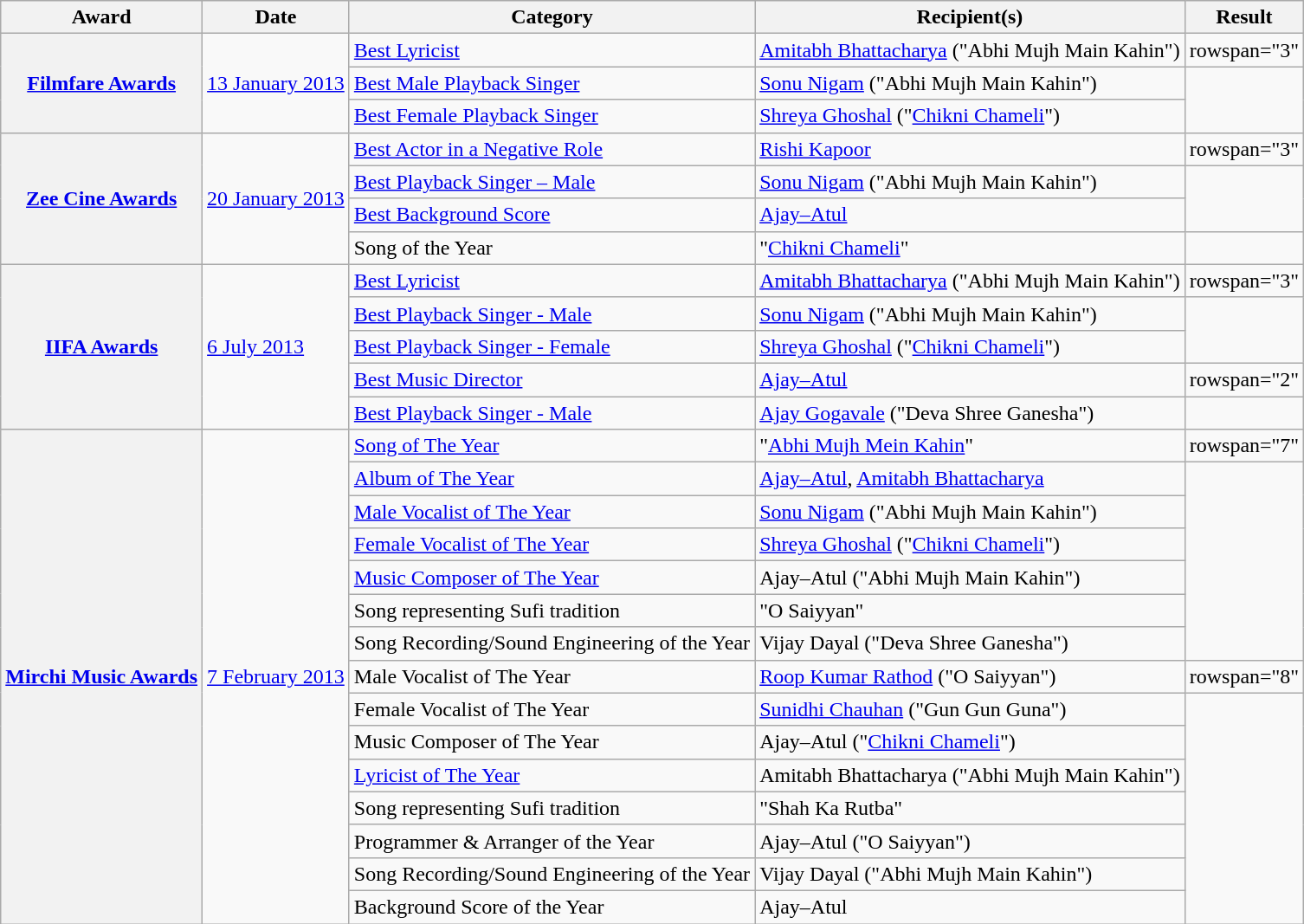<table class="wikitable plainrowheaders sortable">
<tr>
<th scope="col">Award</th>
<th scope="col">Date</th>
<th scope="col">Category</th>
<th scope="col">Recipient(s)</th>
<th scope="col">Result</th>
</tr>
<tr>
<th scope="row" rowspan="3"><a href='#'>Filmfare Awards</a></th>
<td rowspan="3"><a href='#'>13 January 2013</a></td>
<td><a href='#'>Best Lyricist</a></td>
<td><a href='#'>Amitabh Bhattacharya</a> ("Abhi Mujh Main Kahin")</td>
<td>rowspan="3" </td>
</tr>
<tr>
<td><a href='#'>Best Male Playback Singer</a></td>
<td><a href='#'>Sonu Nigam</a> ("Abhi Mujh Main Kahin")</td>
</tr>
<tr>
<td><a href='#'>Best Female Playback Singer</a></td>
<td><a href='#'>Shreya Ghoshal</a> ("<a href='#'>Chikni Chameli</a>")</td>
</tr>
<tr>
<th scope="row" rowspan="4"><a href='#'>Zee Cine Awards</a></th>
<td rowspan="4"><a href='#'>20 January 2013</a></td>
<td><a href='#'>Best Actor in a Negative Role</a></td>
<td><a href='#'>Rishi Kapoor</a></td>
<td>rowspan="3" </td>
</tr>
<tr>
<td><a href='#'>Best Playback Singer – Male</a></td>
<td><a href='#'>Sonu Nigam</a> ("Abhi Mujh Main Kahin")</td>
</tr>
<tr>
<td><a href='#'>Best Background Score</a></td>
<td><a href='#'>Ajay–Atul</a></td>
</tr>
<tr>
<td>Song of the Year</td>
<td>"<a href='#'>Chikni Chameli</a>"</td>
<td></td>
</tr>
<tr>
<th scope="row" rowspan="5"><a href='#'>IIFA Awards</a></th>
<td rowspan="5"><a href='#'>6 July 2013</a></td>
<td><a href='#'>Best Lyricist</a></td>
<td><a href='#'>Amitabh Bhattacharya</a> ("Abhi Mujh Main Kahin")</td>
<td>rowspan="3" </td>
</tr>
<tr>
<td><a href='#'>Best Playback Singer - Male</a></td>
<td><a href='#'>Sonu Nigam</a> ("Abhi Mujh Main Kahin")</td>
</tr>
<tr>
<td><a href='#'>Best Playback Singer - Female</a></td>
<td><a href='#'>Shreya Ghoshal</a> ("<a href='#'>Chikni Chameli</a>")</td>
</tr>
<tr>
<td><a href='#'>Best Music Director</a></td>
<td><a href='#'>Ajay–Atul</a></td>
<td>rowspan="2" </td>
</tr>
<tr>
<td><a href='#'>Best Playback Singer - Male</a></td>
<td><a href='#'>Ajay Gogavale</a> ("Deva Shree Ganesha")</td>
</tr>
<tr>
<th scope="row" rowspan="15"><a href='#'>Mirchi Music Awards</a></th>
<td rowspan="15"><a href='#'>7 February 2013</a></td>
<td><a href='#'>Song of The Year</a></td>
<td>"<a href='#'>Abhi Mujh Mein Kahin</a>"</td>
<td>rowspan="7" </td>
</tr>
<tr>
<td><a href='#'>Album of The Year</a></td>
<td><a href='#'>Ajay–Atul</a>, <a href='#'>Amitabh Bhattacharya</a></td>
</tr>
<tr>
<td><a href='#'>Male Vocalist of The Year</a></td>
<td><a href='#'>Sonu Nigam</a> ("Abhi Mujh Main Kahin")</td>
</tr>
<tr>
<td><a href='#'>Female Vocalist of The Year</a></td>
<td><a href='#'>Shreya Ghoshal</a> ("<a href='#'>Chikni Chameli</a>")</td>
</tr>
<tr>
<td><a href='#'>Music Composer of The Year</a></td>
<td>Ajay–Atul ("Abhi Mujh Main Kahin")</td>
</tr>
<tr>
<td>Song representing Sufi tradition</td>
<td>"O Saiyyan"</td>
</tr>
<tr>
<td>Song Recording/Sound Engineering of the Year</td>
<td>Vijay Dayal ("Deva Shree Ganesha")</td>
</tr>
<tr>
<td>Male Vocalist of The Year</td>
<td><a href='#'>Roop Kumar Rathod</a> ("O Saiyyan")</td>
<td>rowspan="8" </td>
</tr>
<tr>
<td>Female Vocalist of The Year</td>
<td><a href='#'>Sunidhi Chauhan</a> ("Gun Gun Guna")</td>
</tr>
<tr>
<td>Music Composer of The Year</td>
<td>Ajay–Atul ("<a href='#'>Chikni Chameli</a>")</td>
</tr>
<tr>
<td><a href='#'>Lyricist of The Year</a></td>
<td>Amitabh Bhattacharya ("Abhi Mujh Main Kahin")</td>
</tr>
<tr>
<td>Song representing Sufi tradition</td>
<td>"Shah Ka Rutba"</td>
</tr>
<tr>
<td>Programmer & Arranger of the Year</td>
<td>Ajay–Atul ("O Saiyyan")</td>
</tr>
<tr>
<td>Song Recording/Sound Engineering of the Year</td>
<td>Vijay Dayal ("Abhi Mujh Main Kahin")</td>
</tr>
<tr>
<td>Background Score of the Year</td>
<td>Ajay–Atul</td>
</tr>
</table>
